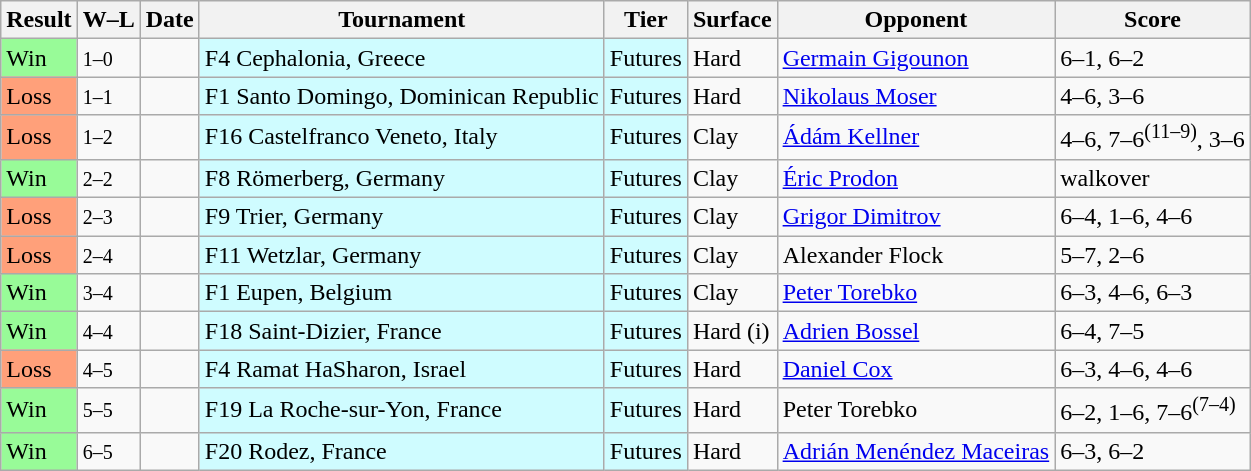<table class="sortable wikitable nowrap">
<tr>
<th>Result</th>
<th class="unsortable">W–L</th>
<th>Date</th>
<th>Tournament</th>
<th>Tier</th>
<th>Surface</th>
<th>Opponent</th>
<th class="unsortable">Score</th>
</tr>
<tr>
<td bgcolor=98fb98>Win</td>
<td><small>1–0</small></td>
<td></td>
<td style="background:#cffcff;">F4 Cephalonia, Greece</td>
<td style="background:#cffcff;">Futures</td>
<td>Hard</td>
<td> <a href='#'>Germain Gigounon</a></td>
<td>6–1, 6–2</td>
</tr>
<tr>
<td bgcolor=ffa07a>Loss</td>
<td><small>1–1</small></td>
<td></td>
<td style="background:#cffcff;">F1 Santo Domingo, Dominican Republic</td>
<td style="background:#cffcff;">Futures</td>
<td>Hard</td>
<td> <a href='#'>Nikolaus Moser</a></td>
<td>4–6, 3–6</td>
</tr>
<tr>
<td bgcolor=ffa07a>Loss</td>
<td><small>1–2</small></td>
<td></td>
<td style="background:#cffcff;">F16 Castelfranco Veneto, Italy</td>
<td style="background:#cffcff;">Futures</td>
<td>Clay</td>
<td> <a href='#'>Ádám Kellner</a></td>
<td>4–6, 7–6<sup>(11–9)</sup>, 3–6</td>
</tr>
<tr>
<td bgcolor=98fb98>Win</td>
<td><small>2–2</small></td>
<td></td>
<td style="background:#cffcff;">F8 Römerberg, Germany</td>
<td style="background:#cffcff;">Futures</td>
<td>Clay</td>
<td> <a href='#'>Éric Prodon</a></td>
<td>walkover</td>
</tr>
<tr>
<td bgcolor=ffa07a>Loss</td>
<td><small>2–3</small></td>
<td></td>
<td style="background:#cffcff;">F9 Trier, Germany</td>
<td style="background:#cffcff;">Futures</td>
<td>Clay</td>
<td> <a href='#'>Grigor Dimitrov</a></td>
<td>6–4, 1–6, 4–6</td>
</tr>
<tr>
<td bgcolor=ffa07a>Loss</td>
<td><small>2–4</small></td>
<td></td>
<td style="background:#cffcff;">F11 Wetzlar, Germany</td>
<td style="background:#cffcff;">Futures</td>
<td>Clay</td>
<td> Alexander Flock</td>
<td>5–7, 2–6</td>
</tr>
<tr>
<td bgcolor=98fb98>Win</td>
<td><small>3–4</small></td>
<td></td>
<td style="background:#cffcff;">F1 Eupen, Belgium</td>
<td style="background:#cffcff;">Futures</td>
<td>Clay</td>
<td> <a href='#'>Peter Torebko</a></td>
<td>6–3, 4–6, 6–3</td>
</tr>
<tr>
<td bgcolor=98fb98>Win</td>
<td><small>4–4</small></td>
<td></td>
<td style="background:#cffcff;">F18 Saint-Dizier, France</td>
<td style="background:#cffcff;">Futures</td>
<td>Hard (i)</td>
<td> <a href='#'>Adrien Bossel</a></td>
<td>6–4, 7–5</td>
</tr>
<tr>
<td bgcolor=ffa07a>Loss</td>
<td><small>4–5</small></td>
<td></td>
<td style="background:#cffcff;">F4 Ramat HaSharon, Israel</td>
<td style="background:#cffcff;">Futures</td>
<td>Hard</td>
<td> <a href='#'>Daniel Cox</a></td>
<td>6–3, 4–6, 4–6</td>
</tr>
<tr>
<td bgcolor=98fb98>Win</td>
<td><small>5–5</small></td>
<td></td>
<td style="background:#cffcff;">F19 La Roche-sur-Yon, France</td>
<td style="background:#cffcff;">Futures</td>
<td>Hard</td>
<td> Peter Torebko</td>
<td>6–2, 1–6, 7–6<sup>(7–4)</sup></td>
</tr>
<tr>
<td bgcolor=98fb98>Win</td>
<td><small>6–5</small></td>
<td></td>
<td style="background:#cffcff;">F20 Rodez, France</td>
<td style="background:#cffcff;">Futures</td>
<td>Hard</td>
<td> <a href='#'>Adrián Menéndez Maceiras</a></td>
<td>6–3, 6–2</td>
</tr>
</table>
